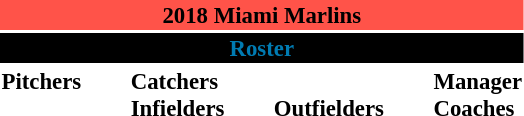<table class="toccolours" style="font-size:95%;">
<tr>
<th colspan="10" style="background-color:#FF5349;color:black;">2018 Miami Marlins</th>
</tr>
<tr>
<th colspan="10" style="background-color:black;color:#007BB2;">Roster</th>
</tr>
<tr>
<td valign="top"><strong>Pitchers</strong><br>


























</td>
<td style="width:25px;"></td>
<td valign="top"><strong>Catchers</strong><br>



<strong>Infielders</strong>







</td>
<td style="width:25px;"></td>
<td valign="top"><br><strong>Outfielders</strong>










</td>
<td style="width:25px;"></td>
<td valign="top"><strong>Manager</strong><br>
<strong>Coaches</strong>
 
 
 
 
 
 
 
 
 
 </td>
</tr>
</table>
